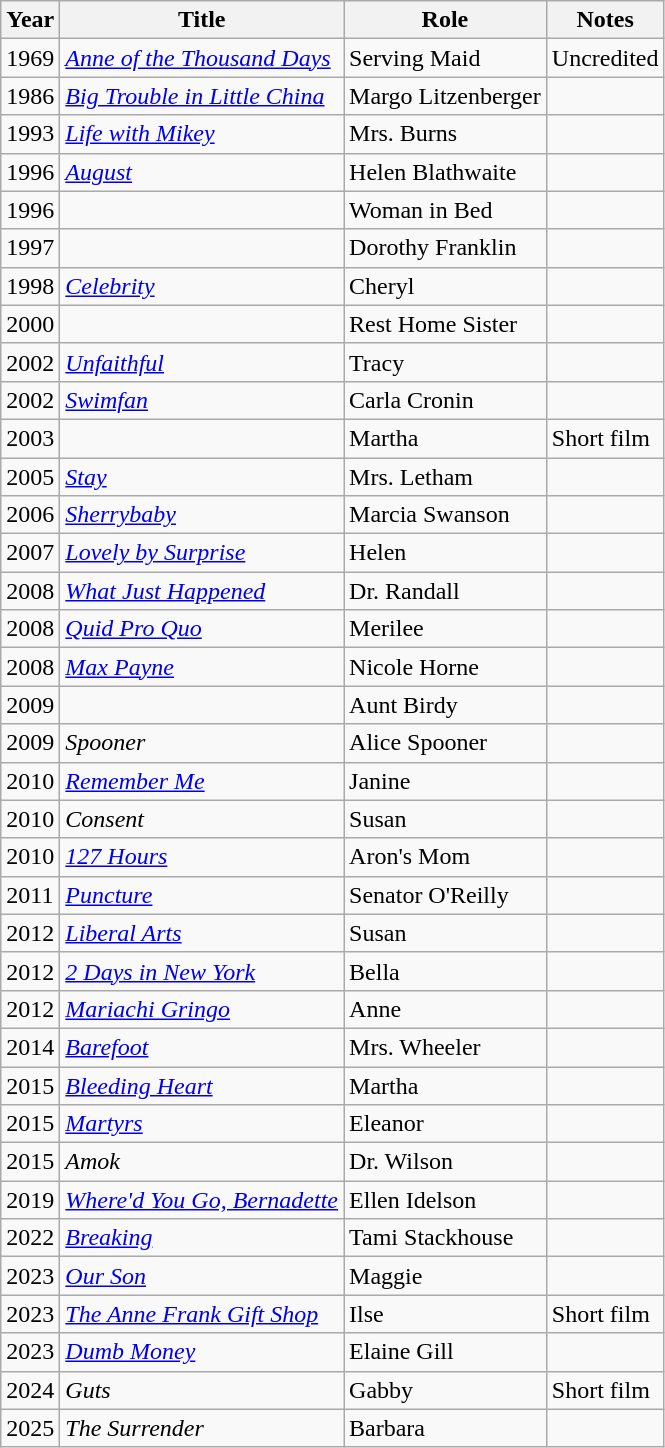<table class="wikitable sortable">
<tr>
<th>Year</th>
<th>Title</th>
<th>Role</th>
<th class="unsortable">Notes</th>
</tr>
<tr>
<td>1969</td>
<td><em><a href='#'>Anne of the Thousand Days</a></em></td>
<td>Serving Maid</td>
<td>Uncredited</td>
</tr>
<tr>
<td>1986</td>
<td><em><a href='#'>Big Trouble in Little China</a></em></td>
<td>Margo Litzenberger</td>
<td></td>
</tr>
<tr>
<td>1993</td>
<td><em><a href='#'>Life with Mikey</a></em></td>
<td>Mrs. Burns</td>
<td></td>
</tr>
<tr>
<td>1996</td>
<td><em><a href='#'>August</a></em></td>
<td>Helen Blathwaite</td>
<td></td>
</tr>
<tr>
<td>1996</td>
<td><em></em></td>
<td>Woman in Bed</td>
<td></td>
</tr>
<tr>
<td>1997</td>
<td><em></em></td>
<td>Dorothy Franklin</td>
<td></td>
</tr>
<tr>
<td>1998</td>
<td><em><a href='#'>Celebrity</a></em></td>
<td>Cheryl</td>
<td></td>
</tr>
<tr>
<td>2000</td>
<td><em></em></td>
<td>Rest Home Sister</td>
<td></td>
</tr>
<tr>
<td>2002</td>
<td><em><a href='#'>Unfaithful</a></em></td>
<td>Tracy</td>
<td></td>
</tr>
<tr>
<td>2002</td>
<td><em><a href='#'>Swimfan</a></em></td>
<td>Carla Cronin</td>
<td></td>
</tr>
<tr>
<td>2003</td>
<td><em></em></td>
<td>Martha</td>
<td>Short film</td>
</tr>
<tr>
<td>2005</td>
<td><em><a href='#'>Stay</a></em></td>
<td>Mrs. Letham</td>
<td></td>
</tr>
<tr>
<td>2006</td>
<td><em><a href='#'>Sherrybaby</a></em></td>
<td>Marcia Swanson</td>
<td></td>
</tr>
<tr>
<td>2007</td>
<td><em><a href='#'>Lovely by Surprise</a></em></td>
<td>Helen</td>
<td></td>
</tr>
<tr>
<td>2008</td>
<td><em><a href='#'>What Just Happened</a></em></td>
<td>Dr. Randall</td>
<td></td>
</tr>
<tr>
<td>2008</td>
<td><em><a href='#'>Quid Pro Quo</a></em></td>
<td>Merilee</td>
<td></td>
</tr>
<tr>
<td>2008</td>
<td><em><a href='#'>Max Payne</a></em></td>
<td>Nicole Horne</td>
<td></td>
</tr>
<tr>
<td>2009</td>
<td><em></em></td>
<td>Aunt Birdy</td>
<td></td>
</tr>
<tr>
<td>2009</td>
<td><em>Spooner</em></td>
<td>Alice Spooner</td>
<td></td>
</tr>
<tr>
<td>2010</td>
<td><em><a href='#'>Remember Me</a></em></td>
<td>Janine</td>
<td></td>
</tr>
<tr>
<td>2010</td>
<td><em>Consent</em></td>
<td>Susan</td>
<td></td>
</tr>
<tr>
<td>2010</td>
<td><em><a href='#'>127 Hours</a></em></td>
<td>Aron's Mom</td>
<td></td>
</tr>
<tr>
<td>2011</td>
<td><em><a href='#'>Puncture</a></em></td>
<td>Senator O'Reilly</td>
<td></td>
</tr>
<tr>
<td>2012</td>
<td><em><a href='#'>Liberal Arts</a></em></td>
<td>Susan</td>
<td></td>
</tr>
<tr>
<td>2012</td>
<td><em><a href='#'>2 Days in New York</a></em></td>
<td>Bella</td>
<td></td>
</tr>
<tr>
<td>2012</td>
<td><em><a href='#'>Mariachi Gringo</a></em></td>
<td>Anne</td>
<td></td>
</tr>
<tr>
<td>2014</td>
<td><em><a href='#'>Barefoot</a></em></td>
<td>Mrs. Wheeler</td>
<td></td>
</tr>
<tr>
<td>2015</td>
<td><em><a href='#'>Bleeding Heart</a></em></td>
<td>Martha</td>
<td></td>
</tr>
<tr>
<td>2015</td>
<td><em><a href='#'>Martyrs</a></em></td>
<td>Eleanor</td>
<td></td>
</tr>
<tr>
<td>2015</td>
<td><em>Amok</em></td>
<td>Dr. Wilson</td>
<td></td>
</tr>
<tr>
<td>2019</td>
<td><em><a href='#'>Where'd You Go, Bernadette</a></em></td>
<td>Ellen Idelson</td>
<td></td>
</tr>
<tr>
<td>2022</td>
<td><em><a href='#'>Breaking</a></em></td>
<td>Tami Stackhouse</td>
<td></td>
</tr>
<tr>
<td>2023</td>
<td><em><a href='#'>Our Son</a></em></td>
<td>Maggie</td>
<td></td>
</tr>
<tr>
<td>2023</td>
<td><em><a href='#'>The Anne Frank Gift Shop</a></em></td>
<td>Ilse</td>
<td>Short film</td>
</tr>
<tr>
<td>2023</td>
<td><em><a href='#'>Dumb Money</a></em></td>
<td>Elaine Gill</td>
<td></td>
</tr>
<tr>
<td>2024</td>
<td><em>Guts</em></td>
<td>Gabby</td>
<td>Short film</td>
</tr>
<tr>
<td>2025</td>
<td><em>The Surrender</em></td>
<td>Barbara</td>
<td></td>
</tr>
</table>
